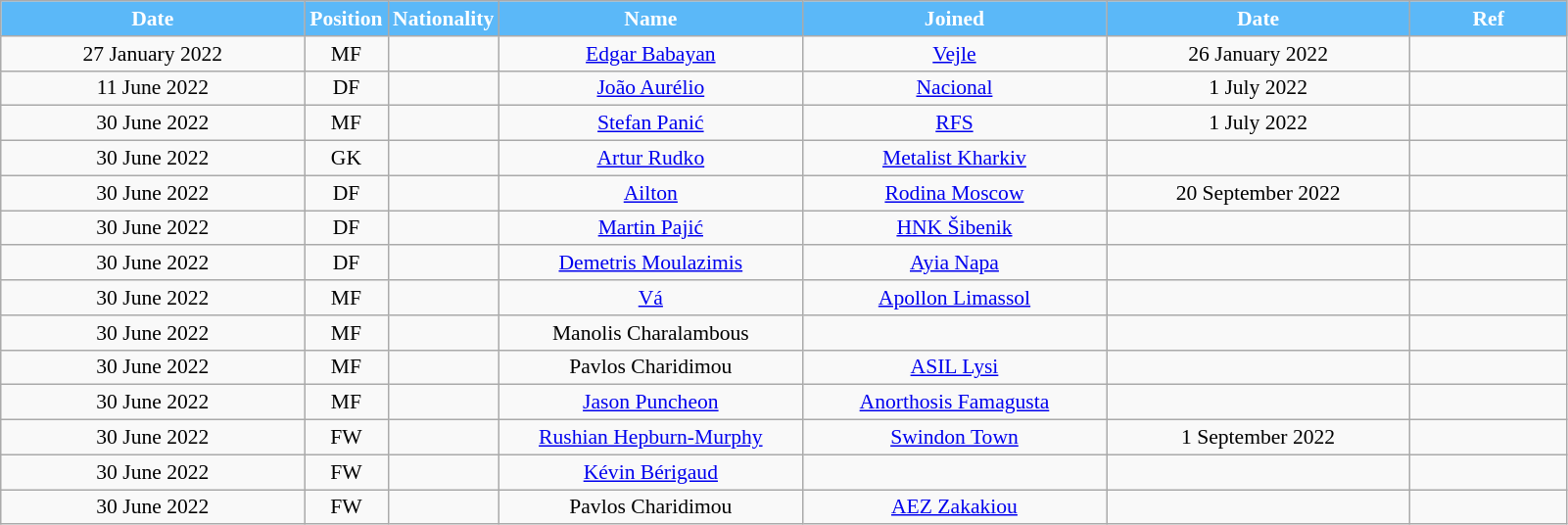<table class="wikitable"  style="text-align:center; font-size:90%; ">
<tr>
<th style="background:#5BB8F8; color:white; width:200px;">Date</th>
<th style="background:#5BB8F8; color:white; width:50px;">Position</th>
<th style="background:#5BB8F8; color:white; width:50px;">Nationality</th>
<th style="background:#5BB8F8; color:white; width:200px;">Name</th>
<th style="background:#5BB8F8; color:white; width:200px;">Joined</th>
<th style="background:#5BB8F8; color:white; width:200px;">Date</th>
<th style="background:#5BB8F8; color:white; width:100px;">Ref</th>
</tr>
<tr>
<td>27 January 2022</td>
<td>MF</td>
<td></td>
<td><a href='#'>Edgar Babayan</a></td>
<td><a href='#'>Vejle</a></td>
<td>26 January 2022</td>
<td></td>
</tr>
<tr>
<td>11 June 2022</td>
<td>DF</td>
<td></td>
<td><a href='#'>João Aurélio</a></td>
<td><a href='#'>Nacional</a></td>
<td>1 July 2022</td>
<td></td>
</tr>
<tr>
<td>30 June 2022</td>
<td>MF</td>
<td></td>
<td><a href='#'>Stefan Panić</a></td>
<td><a href='#'>RFS</a></td>
<td>1 July 2022</td>
<td></td>
</tr>
<tr>
<td>30 June 2022</td>
<td>GK</td>
<td></td>
<td><a href='#'>Artur Rudko</a></td>
<td><a href='#'>Metalist Kharkiv</a></td>
<td></td>
<td></td>
</tr>
<tr>
<td>30 June 2022</td>
<td>DF</td>
<td></td>
<td><a href='#'>Ailton</a></td>
<td><a href='#'>Rodina Moscow</a></td>
<td>20 September 2022</td>
<td></td>
</tr>
<tr>
<td>30 June 2022</td>
<td>DF</td>
<td></td>
<td><a href='#'>Martin Pajić</a></td>
<td><a href='#'>HNK Šibenik</a></td>
<td></td>
<td></td>
</tr>
<tr>
<td>30 June 2022</td>
<td>DF</td>
<td></td>
<td><a href='#'>Demetris Moulazimis</a></td>
<td><a href='#'>Ayia Napa</a></td>
<td></td>
<td></td>
</tr>
<tr>
<td>30 June 2022</td>
<td>MF</td>
<td></td>
<td><a href='#'>Vá</a></td>
<td><a href='#'>Apollon Limassol</a></td>
<td></td>
<td></td>
</tr>
<tr>
<td>30 June 2022</td>
<td>MF</td>
<td></td>
<td>Manolis Charalambous</td>
<td></td>
<td></td>
<td></td>
</tr>
<tr>
<td>30 June 2022</td>
<td>MF</td>
<td></td>
<td>Pavlos Charidimou</td>
<td><a href='#'>ASIL Lysi</a></td>
<td></td>
<td></td>
</tr>
<tr>
<td>30 June 2022</td>
<td>MF</td>
<td></td>
<td><a href='#'>Jason Puncheon</a></td>
<td><a href='#'>Anorthosis Famagusta</a></td>
<td></td>
<td></td>
</tr>
<tr>
<td>30 June 2022</td>
<td>FW</td>
<td></td>
<td><a href='#'>Rushian Hepburn-Murphy</a></td>
<td><a href='#'>Swindon Town</a></td>
<td>1 September 2022</td>
<td></td>
</tr>
<tr>
<td>30 June 2022</td>
<td>FW</td>
<td></td>
<td><a href='#'>Kévin Bérigaud</a></td>
<td></td>
<td></td>
<td></td>
</tr>
<tr>
<td>30 June 2022</td>
<td>FW</td>
<td></td>
<td>Pavlos Charidimou</td>
<td><a href='#'>AEZ Zakakiou</a></td>
<td></td>
<td></td>
</tr>
</table>
